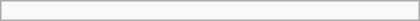<table class="infobox" style="width: 25em; text-align: left; font-size: 70%; vertical-align: middle">
<tr bgcolor=#D9E8FF style="text-align:center;">
</tr>
<tr>
<td colspan=3 style="text-align:center;"></td>
</tr>
</table>
